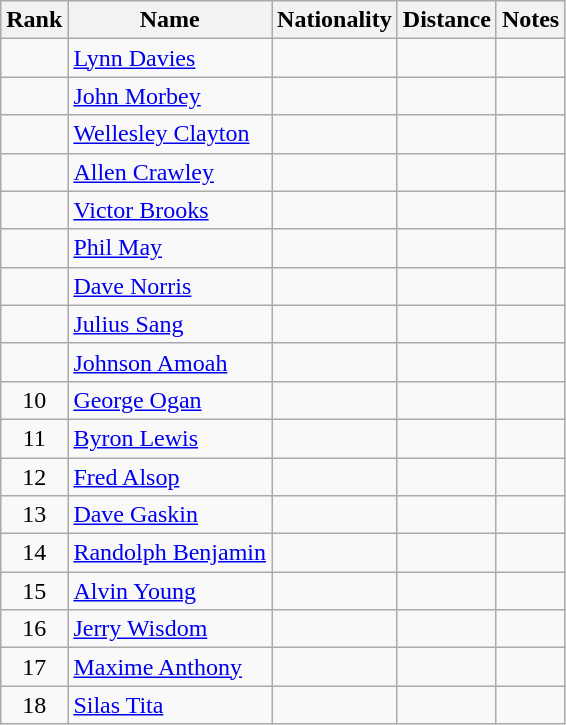<table class="wikitable sortable" style=" text-align:center">
<tr>
<th scope="col">Rank</th>
<th scope="col">Name</th>
<th scope="col">Nationality</th>
<th scope="col">Distance</th>
<th scope="col">Notes</th>
</tr>
<tr>
<td></td>
<td align=left><a href='#'>Lynn Davies</a></td>
<td align=left></td>
<td></td>
<td></td>
</tr>
<tr>
<td></td>
<td align=left><a href='#'>John Morbey</a></td>
<td align=left></td>
<td></td>
<td></td>
</tr>
<tr>
<td></td>
<td align=left><a href='#'>Wellesley Clayton</a></td>
<td align=left></td>
<td></td>
<td></td>
</tr>
<tr>
<td></td>
<td align=left><a href='#'>Allen Crawley</a></td>
<td align=left></td>
<td></td>
<td></td>
</tr>
<tr>
<td></td>
<td align=left><a href='#'>Victor Brooks</a></td>
<td align=left></td>
<td></td>
<td></td>
</tr>
<tr>
<td></td>
<td align=left><a href='#'>Phil May</a></td>
<td align=left></td>
<td></td>
<td></td>
</tr>
<tr>
<td></td>
<td align=left><a href='#'>Dave Norris</a></td>
<td align=left></td>
<td></td>
<td></td>
</tr>
<tr>
<td></td>
<td align=left><a href='#'>Julius Sang</a></td>
<td align=left></td>
<td></td>
<td></td>
</tr>
<tr>
<td></td>
<td align=left><a href='#'>Johnson Amoah</a></td>
<td align=left></td>
<td></td>
<td></td>
</tr>
<tr>
<td>10</td>
<td align=left><a href='#'>George Ogan</a></td>
<td align=left></td>
<td></td>
<td></td>
</tr>
<tr>
<td>11</td>
<td align=left><a href='#'>Byron Lewis</a></td>
<td align=left></td>
<td></td>
<td></td>
</tr>
<tr>
<td>12</td>
<td align=left><a href='#'>Fred Alsop</a></td>
<td align=left></td>
<td></td>
<td></td>
</tr>
<tr>
<td>13</td>
<td align=left><a href='#'>Dave Gaskin</a></td>
<td align=left></td>
<td></td>
<td></td>
</tr>
<tr>
<td>14</td>
<td align=left><a href='#'>Randolph Benjamin</a></td>
<td align=left></td>
<td></td>
<td></td>
</tr>
<tr>
<td>15</td>
<td align=left><a href='#'>Alvin Young</a></td>
<td align=left></td>
<td></td>
<td></td>
</tr>
<tr>
<td>16</td>
<td align=left><a href='#'>Jerry Wisdom</a></td>
<td align=left></td>
<td></td>
<td></td>
</tr>
<tr>
<td>17</td>
<td align=left><a href='#'>Maxime Anthony</a></td>
<td align=left></td>
<td></td>
<td></td>
</tr>
<tr>
<td>18</td>
<td align=left><a href='#'>Silas Tita</a></td>
<td align=left></td>
<td></td>
<td></td>
</tr>
</table>
